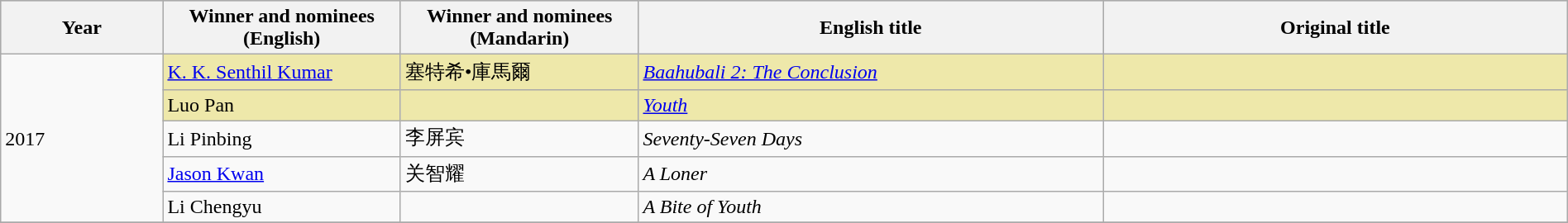<table class="wikitable" style="width:100%;">
<tr style="background:#bebebe">
<th width="100"><strong>Year</strong></th>
<th width="150"><strong>Winner and nominees<br>(English)</strong></th>
<th width="150"><strong>Winner and nominees<br>(Mandarin)</strong></th>
<th width="300"><strong>English title</strong></th>
<th width="300"><strong>Original title</strong></th>
</tr>
<tr>
<td rowspan="5">2017</td>
<td style="background:#EEE8AA;"><a href='#'>K. K. Senthil Kumar</a></td>
<td style="background:#EEE8AA;">塞特希•庫馬爾</td>
<td style="background:#EEE8AA;"><em><a href='#'>Baahubali 2: The Conclusion</a></em></td>
<td style="background:#EEE8AA;"></td>
</tr>
<tr>
<td style="background:#EEE8AA;">Luo Pan</td>
<td style="background:#EEE8AA;"></td>
<td style="background:#EEE8AA;"><em><a href='#'>Youth</a></em></td>
<td style="background:#EEE8AA;"></td>
</tr>
<tr>
<td>Li Pinbing</td>
<td>李屏宾</td>
<td><em>Seventy-Seven Days</em></td>
<td></td>
</tr>
<tr>
<td><a href='#'>Jason Kwan</a></td>
<td>关智耀</td>
<td><em>A Loner</em></td>
<td></td>
</tr>
<tr>
<td>Li Chengyu</td>
<td></td>
<td><em>A Bite of Youth</em></td>
<td></td>
</tr>
<tr>
</tr>
</table>
